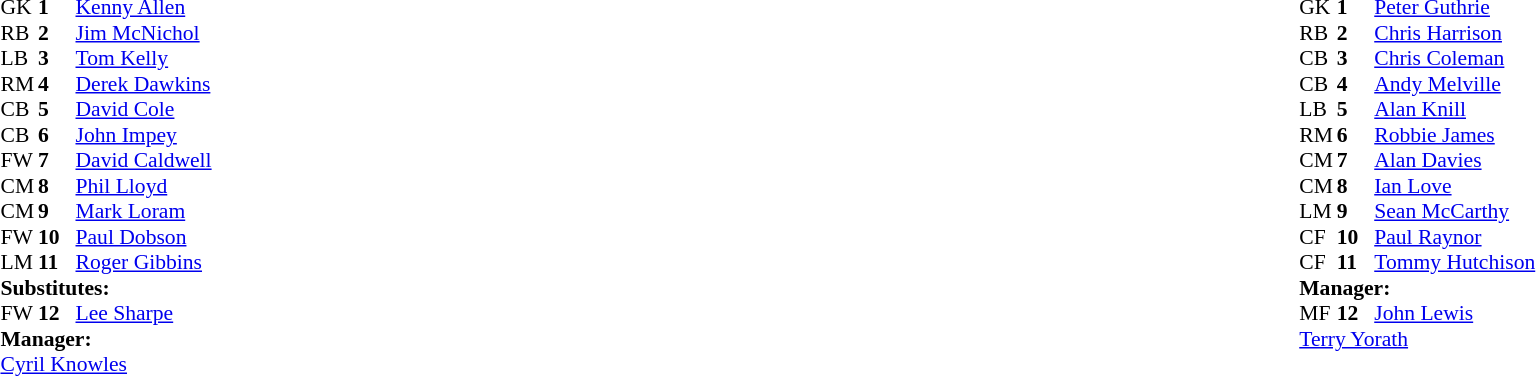<table width="100%">
<tr>
<td valign="top" width="50%"><br><table style="font-size: 90%" cellspacing="0" cellpadding="0">
<tr>
<td colspan="4"></td>
</tr>
<tr>
<th width="25"></th>
<th width="25"></th>
</tr>
<tr>
<td>GK</td>
<td><strong>1</strong></td>
<td><a href='#'>Kenny Allen</a></td>
</tr>
<tr>
<td>RB</td>
<td><strong>2</strong></td>
<td><a href='#'>Jim McNichol</a></td>
</tr>
<tr>
<td>LB</td>
<td><strong>3</strong></td>
<td><a href='#'>Tom Kelly</a></td>
</tr>
<tr>
<td>RM</td>
<td><strong>4</strong></td>
<td><a href='#'>Derek Dawkins</a></td>
</tr>
<tr>
<td>CB</td>
<td><strong>5</strong></td>
<td><a href='#'>David Cole</a></td>
</tr>
<tr>
<td>CB</td>
<td><strong>6</strong></td>
<td><a href='#'>John Impey</a> </td>
</tr>
<tr>
<td>FW</td>
<td><strong>7</strong></td>
<td><a href='#'>David Caldwell</a></td>
</tr>
<tr>
<td>CM</td>
<td><strong>8</strong></td>
<td><a href='#'>Phil Lloyd</a></td>
</tr>
<tr>
<td>CM</td>
<td><strong>9</strong></td>
<td><a href='#'>Mark Loram</a></td>
</tr>
<tr>
<td>FW</td>
<td><strong>10</strong></td>
<td><a href='#'>Paul Dobson</a></td>
</tr>
<tr>
<td>LM</td>
<td><strong>11</strong></td>
<td><a href='#'>Roger Gibbins</a></td>
</tr>
<tr>
<td colspan="3"><strong>Substitutes:</strong></td>
</tr>
<tr>
<td>FW</td>
<td><strong>12</strong></td>
<td><a href='#'>Lee Sharpe</a> </td>
</tr>
<tr>
<td colspan=4><strong>Manager:</strong></td>
</tr>
<tr>
<td colspan="4"><a href='#'>Cyril Knowles</a></td>
</tr>
</table>
</td>
<td valign="top" width="50%"><br><table style="font-size: 90%" cellspacing="0" cellpadding="0" align="center">
<tr>
<td colspan="4"></td>
</tr>
<tr>
<th width="25"></th>
<th width="25"></th>
</tr>
<tr>
<td>GK</td>
<td><strong>1</strong></td>
<td><a href='#'>Peter Guthrie</a></td>
</tr>
<tr>
<td>RB</td>
<td><strong>2</strong></td>
<td><a href='#'>Chris Harrison</a></td>
</tr>
<tr>
<td>CB</td>
<td><strong>3</strong></td>
<td><a href='#'>Chris Coleman</a></td>
</tr>
<tr>
<td>CB</td>
<td><strong>4</strong></td>
<td><a href='#'>Andy Melville</a></td>
</tr>
<tr>
<td>LB</td>
<td><strong>5</strong></td>
<td><a href='#'>Alan Knill</a></td>
</tr>
<tr>
<td>RM</td>
<td><strong>6</strong></td>
<td><a href='#'>Robbie James</a></td>
</tr>
<tr>
<td>CM</td>
<td><strong>7</strong></td>
<td><a href='#'>Alan Davies</a></td>
</tr>
<tr>
<td>CM</td>
<td><strong>8</strong></td>
<td><a href='#'>Ian Love</a></td>
</tr>
<tr>
<td>LM</td>
<td><strong>9</strong></td>
<td><a href='#'>Sean McCarthy</a></td>
</tr>
<tr>
<td>CF</td>
<td><strong>10</strong></td>
<td><a href='#'>Paul Raynor</a></td>
</tr>
<tr>
<td>CF</td>
<td><strong>11</strong></td>
<td><a href='#'>Tommy Hutchison</a> </td>
</tr>
<tr>
<td colspan=4><strong>Manager:</strong></td>
</tr>
<tr>
</tr>
<tr>
<td>MF</td>
<td><strong>12</strong></td>
<td><a href='#'>John Lewis</a> </td>
</tr>
<tr>
<td colspan="4"><a href='#'>Terry Yorath</a></td>
</tr>
<tr>
</tr>
</table>
</td>
</tr>
</table>
